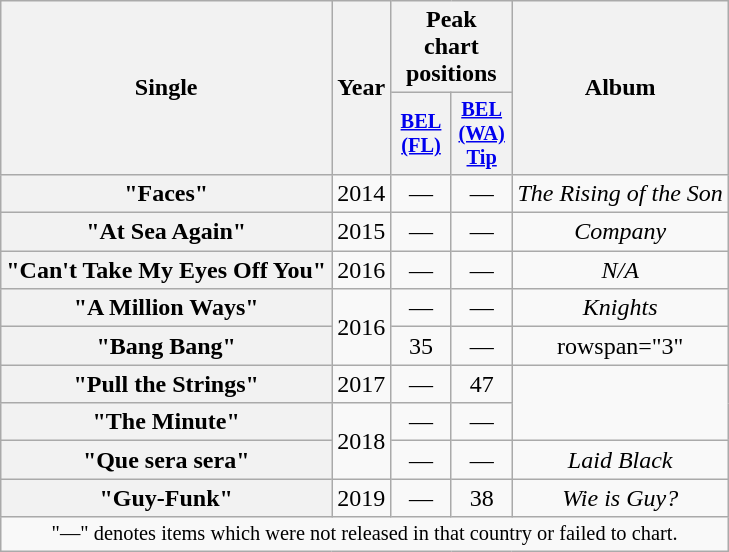<table class="wikitable plainrowheaders" style="text-align:center;">
<tr>
<th scope="col" rowspan="2">Single</th>
<th scope="col" rowspan="2">Year</th>
<th scope="col" colspan="2">Peak chart positions</th>
<th scope="col" rowspan="2">Album</th>
</tr>
<tr>
<th scope="col" style="width:2.5em;font-size:85%;"><a href='#'>BEL<br>(FL)</a><br></th>
<th scope="col" style="width:2.5em;font-size:85%;"><a href='#'>BEL<br>(WA)<br>Tip</a><br></th>
</tr>
<tr>
<th scope="row">"Faces"<br></th>
<td>2014</td>
<td>—</td>
<td>—</td>
<td><em>The Rising of the Son</em></td>
</tr>
<tr>
<th scope="row">"At Sea Again"<br></th>
<td>2015</td>
<td>—</td>
<td>—</td>
<td><em>Company</em></td>
</tr>
<tr>
<th scope="row">"Can't Take My Eyes Off You"<br></th>
<td>2016</td>
<td>—</td>
<td>—</td>
<td><em>N/A</em></td>
</tr>
<tr>
<th scope="row">"A Million Ways"<br></th>
<td rowspan="2">2016</td>
<td>—</td>
<td>—</td>
<td><em>Knights</em></td>
</tr>
<tr>
<th scope="row">"Bang Bang"<br></th>
<td>35</td>
<td>—</td>
<td>rowspan="3" </td>
</tr>
<tr>
<th scope="row">"Pull the Strings"<br></th>
<td>2017</td>
<td>—</td>
<td>47</td>
</tr>
<tr>
<th scope="row">"The Minute"<br></th>
<td rowspan="2">2018</td>
<td>—</td>
<td>—</td>
</tr>
<tr>
<th scope="row">"Que sera sera"<br></th>
<td>—</td>
<td>—</td>
<td><em>Laid Black</em></td>
</tr>
<tr>
<th scope="row">"Guy-Funk"<br></th>
<td>2019</td>
<td>—</td>
<td>38</td>
<td><em>Wie is Guy? </em></td>
</tr>
<tr>
<td colspan="7" style="font-size:85%;">"—" denotes items which were not released in that country or failed to chart.</td>
</tr>
</table>
